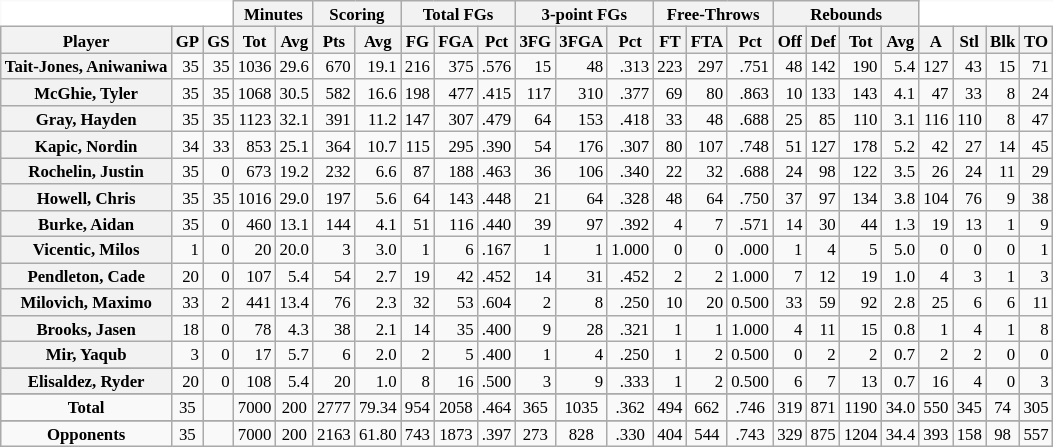<table class="wikitable sortable" border="1" style="font-size:70%;">
<tr>
<th colspan="3" style="border-top-style:hidden; border-left-style:hidden; background: white;"></th>
<th colspan="2" style=>Minutes</th>
<th colspan="2" style=>Scoring</th>
<th colspan="3" style=>Total FGs</th>
<th colspan="3" style=>3-point FGs</th>
<th colspan="3" style=>Free-Throws</th>
<th colspan="4" style=>Rebounds</th>
<th colspan="4" style="border-top-style:hidden; border-right-style:hidden; background: white;"></th>
</tr>
<tr>
<th scope="col" style=>Player</th>
<th scope="col" style=>GP</th>
<th scope="col" style=>GS</th>
<th scope="col" style=>Tot</th>
<th scope="col" style=>Avg</th>
<th scope="col" style=>Pts</th>
<th scope="col" style=>Avg</th>
<th scope="col" style=>FG</th>
<th scope="col" style=>FGA</th>
<th scope="col" style=>Pct</th>
<th scope="col" style=>3FG</th>
<th scope="col" style=>3FGA</th>
<th scope="col" style=>Pct</th>
<th scope="col" style=>FT</th>
<th scope="col" style=>FTA</th>
<th scope="col" style=>Pct</th>
<th scope="col" style=>Off</th>
<th scope="col" style=>Def</th>
<th scope="col" style=>Tot</th>
<th scope="col" style=>Avg</th>
<th scope="col" style=>A</th>
<th scope="col" style=>Stl</th>
<th scope="col" style=>Blk</th>
<th scope="col" style=>TO</th>
</tr>
<tr>
<th style=white-space:nowrap>Tait-Jones, Aniwaniwa</th>
<td align="right" style=>35</td>
<td align="right" style=>35</td>
<td align="right">1036</td>
<td align="right">29.6</td>
<td align="right" style=>670</td>
<td align="right" style=>19.1</td>
<td align="right" style=>216</td>
<td align="right">375</td>
<td align="right">.576</td>
<td align="right">15</td>
<td align="right">48</td>
<td align="right">.313</td>
<td align="right" style=>223</td>
<td align="right" style=>297</td>
<td align="right">.751</td>
<td align="right">48</td>
<td align="right" style=>142</td>
<td align="right" style=>190</td>
<td align="right" style=>5.4</td>
<td align="right" style=>127</td>
<td align="right">43</td>
<td align="right" style=>15</td>
<td align="right" style=>71</td>
</tr>
<tr>
<th style=white-space:nowrap>McGhie, Tyler</th>
<td align="right" style=>35</td>
<td align="right" style=>35</td>
<td align="right">1068</td>
<td align="right">30.5</td>
<td align="right">582</td>
<td align="right">16.6</td>
<td align="right">198</td>
<td align="right" style=>477</td>
<td align="right">.415</td>
<td align="right" style=>117</td>
<td align="right" style=>310</td>
<td align="right">.377</td>
<td align="right">69</td>
<td align="right">80</td>
<td align="right" style=>.863</td>
<td align="right">10</td>
<td align="right">133</td>
<td align="right">143</td>
<td align="right">4.1</td>
<td align="right">47</td>
<td align="right">33</td>
<td align="right">8</td>
<td align="right">24</td>
</tr>
<tr>
<th style=white-space:nowrap>Gray, Hayden</th>
<td align="right" style=>35</td>
<td align="right" style=>35</td>
<td align="right" style=>1123</td>
<td align="right"  style=>32.1</td>
<td align="right">391</td>
<td align="right">11.2</td>
<td align="right">147</td>
<td align="right">307</td>
<td align="right">.479</td>
<td align="right">64</td>
<td align="right">153</td>
<td align="right" style=>.418</td>
<td align="right">33</td>
<td align="right">48</td>
<td align="right">.688</td>
<td align="right">25</td>
<td align="right">85</td>
<td align="right">110</td>
<td align="right">3.1</td>
<td align="right">116</td>
<td align="right" style=>110</td>
<td align="right">8</td>
<td align="right">47</td>
</tr>
<tr>
<th style=white-space:nowrap>Kapic, Nordin</th>
<td align="right">34</td>
<td align="right">33</td>
<td align="right">853</td>
<td align="right">25.1</td>
<td align="right">364</td>
<td align="right">10.7</td>
<td align="right">115</td>
<td align="right">295</td>
<td align="right">.390</td>
<td align="right">54</td>
<td align="right">176</td>
<td align="right">.307</td>
<td align="right">80</td>
<td align="right">107</td>
<td align="right">.748</td>
<td align="right" style=>51</td>
<td align="right">127</td>
<td align="right">178</td>
<td align="right">5.2</td>
<td align="right">42</td>
<td align="right">27</td>
<td align="right">14</td>
<td align="right">45</td>
</tr>
<tr>
<th style=white-space:nowrap>Rochelin, Justin</th>
<td align="right" style=>35</td>
<td align="right">0</td>
<td align="right">673</td>
<td align="right">19.2</td>
<td align="right">232</td>
<td align="right">6.6</td>
<td align="right">87</td>
<td align="right">188</td>
<td align="right">.463</td>
<td align="right">36</td>
<td align="right">106</td>
<td align="right">.340</td>
<td align="right">22</td>
<td align="right">32</td>
<td align="right">.688</td>
<td align="right">24</td>
<td align="right">98</td>
<td align="right">122</td>
<td align="right">3.5</td>
<td align="right">26</td>
<td align="right">24</td>
<td align="right">11</td>
<td align="right">29</td>
</tr>
<tr>
<th style=white-space:nowrap>Howell, Chris</th>
<td align="right" style=>35</td>
<td align="right" style=>35</td>
<td align="right">1016</td>
<td align="right">29.0</td>
<td align="right">197</td>
<td align="right">5.6</td>
<td align="right">64</td>
<td align="right">143</td>
<td align="right">.448</td>
<td align="right">21</td>
<td align="right">64</td>
<td align="right">.328</td>
<td align="right">48</td>
<td align="right">64</td>
<td align="right">.750</td>
<td align="right">37</td>
<td align="right">97</td>
<td align="right">134</td>
<td align="right">3.8</td>
<td align="right">104</td>
<td align="right">76</td>
<td align="right">9</td>
<td align="right">38</td>
</tr>
<tr>
<th style=white-space:nowrap>Burke, Aidan</th>
<td align="right" style=>35</td>
<td align="right">0</td>
<td align="right">460</td>
<td align="right">13.1</td>
<td align="right">144</td>
<td align="right">4.1</td>
<td align="right">51</td>
<td align="right">116</td>
<td align="right">.440</td>
<td align="right">39</td>
<td align="right">97</td>
<td align="right">.392</td>
<td align="right">4</td>
<td align="right">7</td>
<td align="right">.571</td>
<td align="right">14</td>
<td align="right">30</td>
<td align="right">44</td>
<td align="right">1.3</td>
<td align="right">19</td>
<td align="right">13</td>
<td align="right">1</td>
<td align="right">9</td>
</tr>
<tr>
<th style=white-space:nowrap>Vicentic, Milos</th>
<td align="right">1</td>
<td align="right">0</td>
<td align="right">20</td>
<td align="right">20.0</td>
<td align="right">3</td>
<td align="right">3.0</td>
<td align="right">1</td>
<td align="right">6</td>
<td align="right">.167</td>
<td align="right">1</td>
<td align="right">1</td>
<td align="right">1.000</td>
<td align="right">0</td>
<td align="right">0</td>
<td align="right">.000</td>
<td align="right">1</td>
<td align="right">4</td>
<td align="right">5</td>
<td align="right">5.0</td>
<td align="right">0</td>
<td align="right">0</td>
<td align="right">0</td>
<td align="right">1</td>
</tr>
<tr>
<th style=white-space:nowrap>Pendleton, Cade</th>
<td align="right">20</td>
<td align="right">0</td>
<td align="right">107</td>
<td align="right">5.4</td>
<td align="right">54</td>
<td align="right">2.7</td>
<td align="right">19</td>
<td align="right">42</td>
<td align="right">.452</td>
<td align="right">14</td>
<td align="right">31</td>
<td align="right">.452</td>
<td align="right">2</td>
<td align="right">2</td>
<td align="right">1.000</td>
<td align="right">7</td>
<td align="right">12</td>
<td align="right">19</td>
<td align="right">1.0</td>
<td align="right">4</td>
<td align="right">3</td>
<td align="right">1</td>
<td align="right">3</td>
</tr>
<tr>
<th style=white-space:nowrap>Milovich, Maximo</th>
<td align="right">33</td>
<td align="right">2</td>
<td align="right">441</td>
<td align="right">13.4</td>
<td align="right">76</td>
<td align="right">2.3</td>
<td align="right">32</td>
<td align="right">53</td>
<td align="right" style=>.604</td>
<td align="right">2</td>
<td align="right">8</td>
<td align="right">.250</td>
<td align="right">10</td>
<td align="right">20</td>
<td align="right">0.500</td>
<td align="right">33</td>
<td align="right">59</td>
<td align="right">92</td>
<td align="right">2.8</td>
<td align="right">25</td>
<td align="right">6</td>
<td align="right">6</td>
<td align="right">11</td>
</tr>
<tr>
<th style=white-space:nowrap>Brooks, Jasen</th>
<td align="right">18</td>
<td align="right">0</td>
<td align="right">78</td>
<td align="right">4.3</td>
<td align="right">38</td>
<td align="right">2.1</td>
<td align="right">14</td>
<td align="right">35</td>
<td align="right">.400</td>
<td align="right">9</td>
<td align="right">28</td>
<td align="right">.321</td>
<td align="right">1</td>
<td align="right">1</td>
<td align="right">1.000</td>
<td align="right">4</td>
<td align="right">11</td>
<td align="right">15</td>
<td align="right">0.8</td>
<td align="right">1</td>
<td align="right">4</td>
<td align="right">1</td>
<td align="right">8</td>
</tr>
<tr>
<th style=white-space:nowrap>Mir, Yaqub</th>
<td align="right">3</td>
<td align="right">0</td>
<td align="right">17</td>
<td align="right">5.7</td>
<td align="right">6</td>
<td align="right">2.0</td>
<td align="right">2</td>
<td align="right">5</td>
<td align="right">.400</td>
<td align="right">1</td>
<td align="right">4</td>
<td align="right">.250</td>
<td align="right">1</td>
<td align="right">2</td>
<td align="right">0.500</td>
<td align="right">0</td>
<td align="right">2</td>
<td align="right">2</td>
<td align="right">0.7</td>
<td align="right">2</td>
<td align="right">2</td>
<td align="right">0</td>
<td align="right">0</td>
</tr>
<tr>
</tr>
<tr>
<th style=white-space:nowrap>Elisaldez, Ryder</th>
<td align="right">20</td>
<td align="right">0</td>
<td align="right">108</td>
<td align="right">5.4</td>
<td align="right">20</td>
<td align="right">1.0</td>
<td align="right">8</td>
<td align="right">16</td>
<td align="right">.500</td>
<td align="right">3</td>
<td align="right">9</td>
<td align="right">.333</td>
<td align="right">1</td>
<td align="right">2</td>
<td align="right">0.500</td>
<td align="right">6</td>
<td align="right">7</td>
<td align="right">13</td>
<td align="right">0.7</td>
<td align="right">16</td>
<td align="right">4</td>
<td align="right">0</td>
<td align="right">3</td>
</tr>
<tr>
</tr>
<tr class="sortbottom">
<td align="center" style=><strong>Total</strong></td>
<td align="center" style=>35</td>
<td align="center" style=></td>
<td align="center" style=>7000</td>
<td align="center" style=>200</td>
<td align="center" style=>2777</td>
<td align="center" style=>79.34</td>
<td align="center" style=>954</td>
<td align="center" style=>2058</td>
<td align="center" style=>.464</td>
<td align="center" style=>365</td>
<td align="center" style=>1035</td>
<td align="center" style=>.362</td>
<td align="center" style=>494</td>
<td align="center" style=>662</td>
<td align="center" style=>.746</td>
<td align="center" style=>319</td>
<td align="center" style=>871</td>
<td align="center" style=>1190</td>
<td align="center" style=>34.0</td>
<td align="center" style=>550</td>
<td align="center" style=>345</td>
<td align="center" style=>74</td>
<td align="center" style=>305</td>
</tr>
<tr>
</tr>
<tr class="sortbottom">
<td align="center"><strong>Opponents</strong></td>
<td align="center">35</td>
<td align="center"></td>
<td align="center">7000</td>
<td align="center">200</td>
<td align="center">2163</td>
<td align="center">61.80</td>
<td align="center">743</td>
<td align="center">1873</td>
<td align="center">.397</td>
<td align="center">273</td>
<td align="center">828</td>
<td align="center">.330</td>
<td align="center">404</td>
<td align="center">544</td>
<td align="center">.743</td>
<td align="center">329</td>
<td align="center">875</td>
<td align="center">1204</td>
<td align="center">34.4</td>
<td align="center">393</td>
<td align="center">158</td>
<td align="center">98</td>
<td align="center">557</td>
</tr>
</table>
